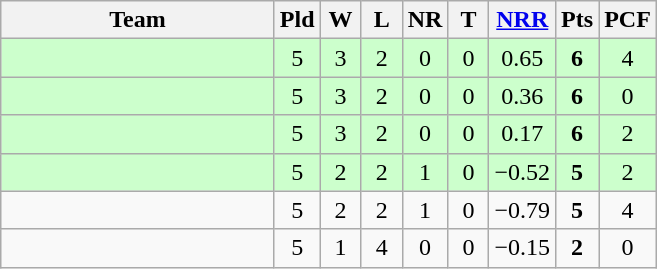<table class="wikitable" style="text-align:center">
<tr>
<th width=175>Team</th>
<th width=20 abbr="Played">Pld</th>
<th width=20 abbr="Won">W</th>
<th width=20 abbr="Lost">L</th>
<th width=20 abbr="No result">NR</th>
<th width=20 abbr="Tied">T</th>
<th width=20 abbr="Net run rate"><a href='#'>NRR</a></th>
<th width=20 abbr="Points">Pts</th>
<th width=20 abbr="Points carried forward">PCF</th>
</tr>
<tr style="background:#ccffcc">
<td style="text-align:left"></td>
<td>5</td>
<td>3</td>
<td>2</td>
<td>0</td>
<td>0</td>
<td>0.65</td>
<td><strong>6</strong></td>
<td>4</td>
</tr>
<tr style="background:#ccffcc">
<td style="text-align:left"></td>
<td>5</td>
<td>3</td>
<td>2</td>
<td>0</td>
<td>0</td>
<td>0.36</td>
<td><strong>6</strong></td>
<td>0</td>
</tr>
<tr style="background:#ccffcc">
<td style="text-align:left"></td>
<td>5</td>
<td>3</td>
<td>2</td>
<td>0</td>
<td>0</td>
<td>0.17</td>
<td><strong>6</strong></td>
<td>2</td>
</tr>
<tr style="background:#ccffcc">
<td style="text-align:left"></td>
<td>5</td>
<td>2</td>
<td>2</td>
<td>1</td>
<td>0</td>
<td>−0.52</td>
<td><strong>5</strong></td>
<td>2</td>
</tr>
<tr>
<td style="text-align:left"></td>
<td>5</td>
<td>2</td>
<td>2</td>
<td>1</td>
<td>0</td>
<td>−0.79</td>
<td><strong>5</strong></td>
<td>4</td>
</tr>
<tr>
<td style="text-align:left"></td>
<td>5</td>
<td>1</td>
<td>4</td>
<td>0</td>
<td>0</td>
<td>−0.15</td>
<td><strong>2</strong></td>
<td>0</td>
</tr>
</table>
